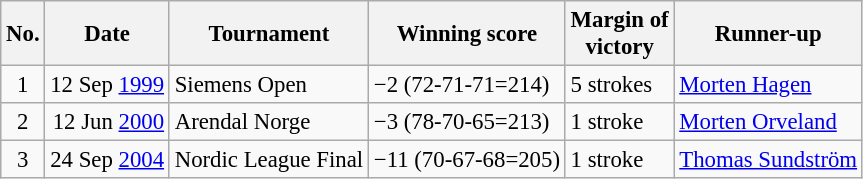<table class="wikitable" style="font-size:95%;">
<tr>
<th>No.</th>
<th>Date</th>
<th>Tournament</th>
<th>Winning score</th>
<th>Margin of<br>victory</th>
<th>Runner-up</th>
</tr>
<tr>
<td align=center>1</td>
<td align=right>12 Sep <a href='#'>1999</a></td>
<td>Siemens Open</td>
<td>−2 (72-71-71=214)</td>
<td>5 strokes</td>
<td> <a href='#'>Morten Hagen</a></td>
</tr>
<tr>
<td align=center>2</td>
<td align=right>12 Jun <a href='#'>2000</a></td>
<td>Arendal Norge</td>
<td>−3 (78-70-65=213)</td>
<td>1 stroke</td>
<td> <a href='#'>Morten Orveland</a></td>
</tr>
<tr>
<td align=center>3</td>
<td align=right>24 Sep <a href='#'>2004</a></td>
<td>Nordic League Final</td>
<td>−11 (70-67-68=205)</td>
<td>1 stroke</td>
<td> <a href='#'>Thomas Sundström</a></td>
</tr>
</table>
